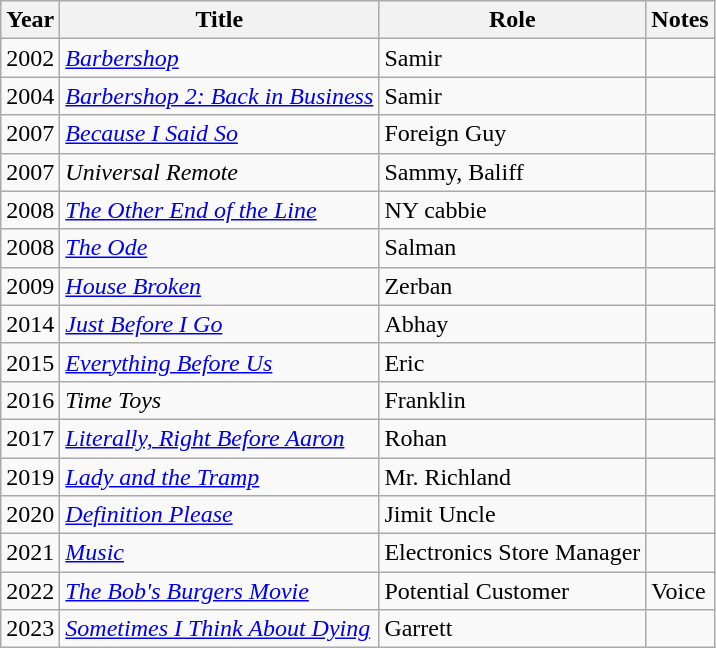<table class="wikitable sortable">
<tr>
<th>Year</th>
<th>Title</th>
<th>Role</th>
<th class="unsortable">Notes</th>
</tr>
<tr>
<td>2002</td>
<td><em><a href='#'>Barbershop</a></em></td>
<td>Samir</td>
<td></td>
</tr>
<tr>
<td>2004</td>
<td><em><a href='#'>Barbershop 2: Back in Business</a></em></td>
<td>Samir</td>
<td></td>
</tr>
<tr>
<td>2007</td>
<td><em><a href='#'>Because I Said So</a></em></td>
<td>Foreign Guy</td>
<td></td>
</tr>
<tr>
<td>2007</td>
<td><em>Universal Remote</em></td>
<td>Sammy, Baliff</td>
<td></td>
</tr>
<tr>
<td>2008</td>
<td><em><a href='#'>The Other End of the Line</a></em></td>
<td>NY cabbie</td>
<td></td>
</tr>
<tr>
<td>2008</td>
<td><em><a href='#'>The Ode</a></em></td>
<td>Salman</td>
<td></td>
</tr>
<tr>
<td>2009</td>
<td><em><a href='#'>House Broken</a></em></td>
<td>Zerban</td>
<td></td>
</tr>
<tr>
<td>2014</td>
<td><em><a href='#'>Just Before I Go</a></em></td>
<td>Abhay</td>
<td></td>
</tr>
<tr>
<td>2015</td>
<td><em><a href='#'>Everything Before Us</a></em></td>
<td>Eric</td>
<td></td>
</tr>
<tr>
<td>2016</td>
<td><em>Time Toys</em></td>
<td>Franklin</td>
<td></td>
</tr>
<tr>
<td>2017</td>
<td><em><a href='#'>Literally, Right Before Aaron</a></em></td>
<td>Rohan</td>
<td></td>
</tr>
<tr>
<td>2019</td>
<td><em><a href='#'>Lady and the Tramp</a></em></td>
<td>Mr. Richland</td>
<td></td>
</tr>
<tr>
<td>2020</td>
<td><em><a href='#'>Definition Please</a></em></td>
<td>Jimit Uncle</td>
<td></td>
</tr>
<tr>
<td>2021</td>
<td><a href='#'><em>Music</em></a></td>
<td>Electronics Store Manager</td>
<td></td>
</tr>
<tr>
<td>2022</td>
<td><em><a href='#'>The Bob's Burgers Movie</a></em></td>
<td>Potential Customer</td>
<td>Voice</td>
</tr>
<tr>
<td>2023</td>
<td><em><a href='#'>Sometimes I Think About Dying</a></em></td>
<td>Garrett</td>
<td></td>
</tr>
</table>
